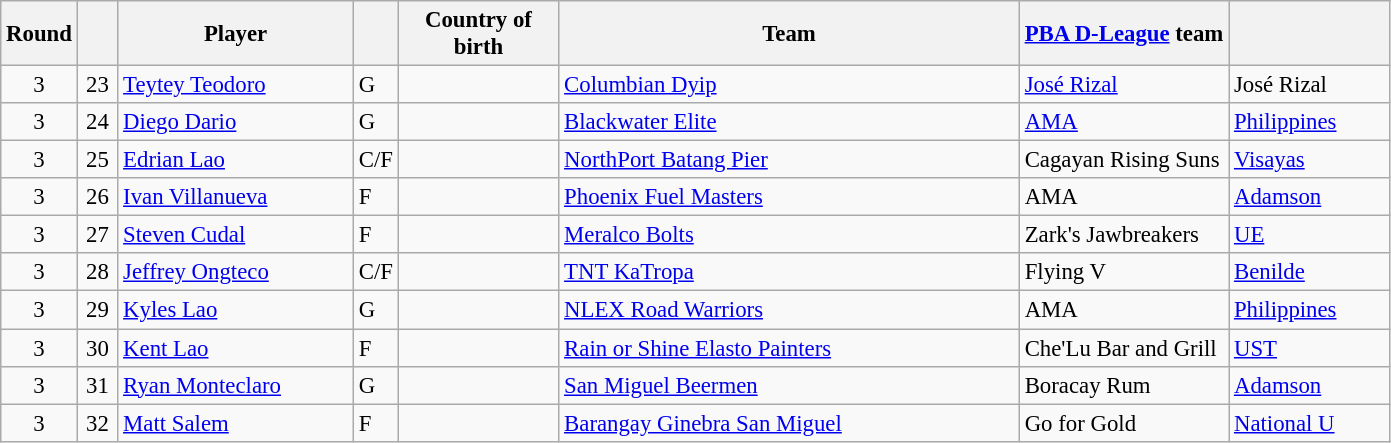<table class="wikitable sortable plainrowheaders" style="text-align:left; font-size:95%;">
<tr>
<th scope="col" style="width:20px;">Round</th>
<th scope="col" style="width:20px;"></th>
<th scope="col" style="width:150px;">Player</th>
<th scope="col" style="width:20px;"></th>
<th scope="col" style="width:100px;">Country of birth</th>
<th scope="col" style="width:300px;">Team</th>
<th scope="col" style="width:250px:"><a href='#'>PBA D-League</a> team</th>
<th scope="col" style="width:100px;"></th>
</tr>
<tr>
<td align=center>3</td>
<td align=center>23</td>
<td><a href='#'>Teytey Teodoro</a></td>
<td>G</td>
<td></td>
<td><a href='#'>Columbian Dyip</a></td>
<td><a href='#'>José Rizal</a></td>
<td>José Rizal</td>
</tr>
<tr>
<td align=center>3</td>
<td align=center>24</td>
<td><a href='#'>Diego Dario</a></td>
<td>G</td>
<td></td>
<td><a href='#'>Blackwater Elite</a></td>
<td><a href='#'>AMA</a></td>
<td><a href='#'>Philippines</a></td>
</tr>
<tr>
<td align=center>3</td>
<td align=center>25</td>
<td><a href='#'>Edrian Lao</a></td>
<td>C/F</td>
<td></td>
<td><a href='#'>NorthPort Batang Pier</a></td>
<td>Cagayan Rising Suns</td>
<td><a href='#'>Visayas</a></td>
</tr>
<tr>
<td align=center>3</td>
<td align=center>26</td>
<td><a href='#'>Ivan Villanueva</a></td>
<td>F</td>
<td></td>
<td><a href='#'>Phoenix Fuel Masters</a></td>
<td>AMA</td>
<td><a href='#'>Adamson</a></td>
</tr>
<tr>
<td align=center>3</td>
<td align=center>27</td>
<td><a href='#'>Steven Cudal</a></td>
<td>F</td>
<td></td>
<td><a href='#'>Meralco Bolts</a></td>
<td>Zark's Jawbreakers</td>
<td><a href='#'>UE</a></td>
</tr>
<tr>
<td align=center>3</td>
<td align=center>28</td>
<td><a href='#'>Jeffrey Ongteco</a></td>
<td>C/F</td>
<td></td>
<td><a href='#'>TNT KaTropa</a></td>
<td>Flying V</td>
<td><a href='#'>Benilde</a></td>
</tr>
<tr>
<td align=center>3</td>
<td align=center>29</td>
<td><a href='#'>Kyles Lao</a></td>
<td>G</td>
<td></td>
<td><a href='#'>NLEX Road Warriors</a></td>
<td>AMA</td>
<td><a href='#'>Philippines</a></td>
</tr>
<tr>
<td align=center>3</td>
<td align=center>30</td>
<td><a href='#'>Kent Lao</a></td>
<td>F</td>
<td></td>
<td><a href='#'>Rain or Shine Elasto Painters</a></td>
<td>Che'Lu Bar and Grill</td>
<td><a href='#'>UST</a></td>
</tr>
<tr>
<td align=center>3</td>
<td align=center>31</td>
<td><a href='#'>Ryan Monteclaro</a></td>
<td>G</td>
<td></td>
<td><a href='#'>San Miguel Beermen</a></td>
<td>Boracay Rum</td>
<td><a href='#'>Adamson</a></td>
</tr>
<tr>
<td align=center>3</td>
<td align=center>32</td>
<td><a href='#'>Matt Salem</a></td>
<td>F</td>
<td></td>
<td><a href='#'>Barangay Ginebra San Miguel</a></td>
<td>Go for Gold</td>
<td><a href='#'>National U</a></td>
</tr>
</table>
